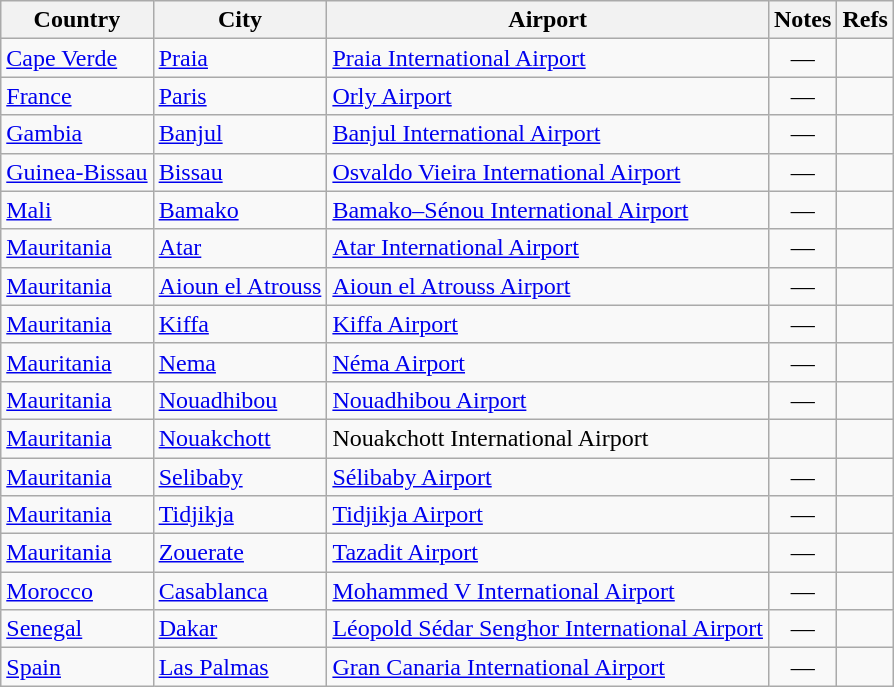<table class="wikitable sortable toccolours">
<tr>
<th>Country</th>
<th>City</th>
<th>Airport</th>
<th>Notes</th>
<th class="unsortable">Refs</th>
</tr>
<tr>
<td><a href='#'>Cape Verde</a></td>
<td><a href='#'>Praia</a></td>
<td><a href='#'>Praia International Airport</a></td>
<td align=center>—</td>
<td align=center></td>
</tr>
<tr>
<td><a href='#'>France</a></td>
<td><a href='#'>Paris</a></td>
<td><a href='#'>Orly Airport</a></td>
<td align=center>—</td>
<td align=center></td>
</tr>
<tr>
<td><a href='#'>Gambia</a></td>
<td><a href='#'>Banjul</a></td>
<td><a href='#'>Banjul International Airport</a></td>
<td align=center>—</td>
<td align=center></td>
</tr>
<tr>
<td><a href='#'>Guinea-Bissau</a></td>
<td><a href='#'>Bissau</a></td>
<td><a href='#'>Osvaldo Vieira International Airport</a></td>
<td align=center>—</td>
<td align=center></td>
</tr>
<tr>
<td><a href='#'>Mali</a></td>
<td><a href='#'>Bamako</a></td>
<td><a href='#'>Bamako–Sénou International Airport</a></td>
<td align=center>—</td>
<td align=center></td>
</tr>
<tr>
<td><a href='#'>Mauritania</a></td>
<td><a href='#'>Atar</a></td>
<td><a href='#'>Atar International Airport</a></td>
<td align=center>—</td>
<td align=center></td>
</tr>
<tr>
<td><a href='#'>Mauritania</a></td>
<td><a href='#'>Aioun el Atrouss</a></td>
<td><a href='#'>Aioun el Atrouss Airport</a></td>
<td align=center>—</td>
<td align=center></td>
</tr>
<tr>
<td><a href='#'>Mauritania</a></td>
<td><a href='#'>Kiffa</a></td>
<td><a href='#'>Kiffa Airport</a></td>
<td align=center>—</td>
<td align=center></td>
</tr>
<tr>
<td><a href='#'>Mauritania</a></td>
<td><a href='#'>Nema</a></td>
<td><a href='#'>Néma Airport</a></td>
<td align=center>—</td>
<td align=center></td>
</tr>
<tr>
<td><a href='#'>Mauritania</a></td>
<td><a href='#'>Nouadhibou</a></td>
<td><a href='#'>Nouadhibou Airport</a></td>
<td align=center>—</td>
<td align=center></td>
</tr>
<tr>
<td><a href='#'>Mauritania</a></td>
<td><a href='#'>Nouakchott</a></td>
<td>Nouakchott International Airport</td>
<td></td>
<td align=center></td>
</tr>
<tr>
<td><a href='#'>Mauritania</a></td>
<td><a href='#'>Selibaby</a></td>
<td><a href='#'>Sélibaby Airport</a></td>
<td align=center>—</td>
<td align=center></td>
</tr>
<tr>
<td><a href='#'>Mauritania</a></td>
<td><a href='#'>Tidjikja</a></td>
<td><a href='#'>Tidjikja Airport</a></td>
<td align=center>—</td>
<td align=center></td>
</tr>
<tr>
<td><a href='#'>Mauritania</a></td>
<td><a href='#'>Zouerate</a></td>
<td><a href='#'>Tazadit Airport</a></td>
<td align=center>—</td>
<td align=center></td>
</tr>
<tr>
<td><a href='#'>Morocco</a></td>
<td><a href='#'>Casablanca</a></td>
<td><a href='#'>Mohammed V International Airport</a></td>
<td align=center>—</td>
<td align=center></td>
</tr>
<tr>
<td><a href='#'>Senegal</a></td>
<td><a href='#'>Dakar</a></td>
<td><a href='#'>Léopold Sédar Senghor International Airport</a></td>
<td align=center>—</td>
<td align=center></td>
</tr>
<tr>
<td><a href='#'>Spain</a></td>
<td><a href='#'>Las Palmas</a></td>
<td><a href='#'>Gran Canaria International Airport</a></td>
<td align=center>—</td>
<td align=center></td>
</tr>
</table>
